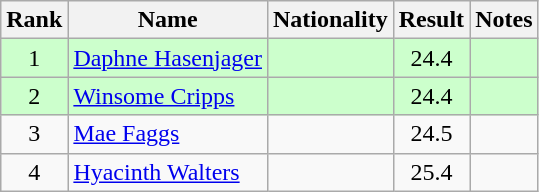<table class="wikitable sortable" style="text-align:center">
<tr>
<th>Rank</th>
<th>Name</th>
<th>Nationality</th>
<th>Result</th>
<th>Notes</th>
</tr>
<tr bgcolor=ccffcc>
<td>1</td>
<td align="left"><a href='#'>Daphne Hasenjager</a></td>
<td align="left"></td>
<td>24.4</td>
<td></td>
</tr>
<tr bgcolor=ccffcc>
<td>2</td>
<td align="left"><a href='#'>Winsome Cripps</a></td>
<td align="left"></td>
<td>24.4</td>
<td></td>
</tr>
<tr>
<td>3</td>
<td align="left"><a href='#'>Mae Faggs</a></td>
<td align="left"></td>
<td>24.5</td>
<td></td>
</tr>
<tr>
<td>4</td>
<td align="left"><a href='#'>Hyacinth Walters</a></td>
<td align="left"></td>
<td>25.4</td>
<td></td>
</tr>
</table>
